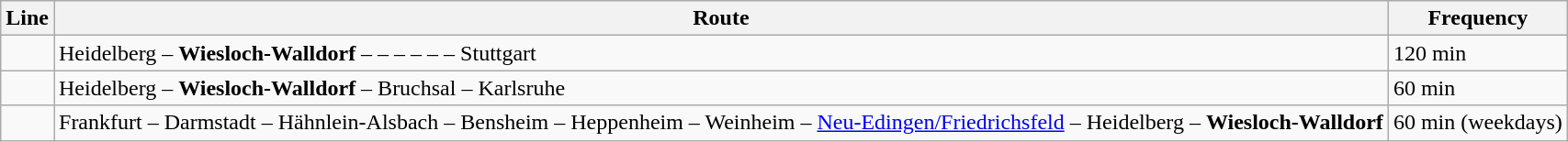<table class="wikitable">
<tr>
<th>Line</th>
<th>Route</th>
<th>Frequency</th>
</tr>
<tr>
<td align="center"></td>
<td>Heidelberg – <strong>Wiesloch-Walldorf</strong> –  –  –  –  –  – Stuttgart</td>
<td>120 min</td>
</tr>
<tr>
<td align="center"></td>
<td>Heidelberg – <strong>Wiesloch-Walldorf</strong> – Bruchsal – Karlsruhe</td>
<td>60 min</td>
</tr>
<tr>
<td align="center"></td>
<td>Frankfurt – Darmstadt – Hähnlein-Alsbach – Bensheim – Heppenheim – Weinheim – <a href='#'>Neu-Edingen/Friedrichsfeld</a> – Heidelberg – <strong>Wiesloch-Walldorf</strong></td>
<td>60 min (weekdays)</td>
</tr>
</table>
